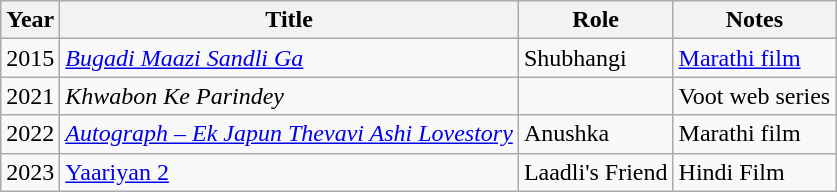<table class="wikitable sortable">
<tr>
<th>Year</th>
<th>Title</th>
<th>Role</th>
<th>Notes</th>
</tr>
<tr>
<td>2015</td>
<td><em><a href='#'>Bugadi Maazi Sandli Ga</a></em></td>
<td>Shubhangi</td>
<td><a href='#'>Marathi film</a></td>
</tr>
<tr>
<td>2021</td>
<td><em>Khwabon Ke Parindey</em></td>
<td></td>
<td>Voot web series</td>
</tr>
<tr>
<td>2022</td>
<td><em><a href='#'>Autograph – Ek Japun Thevavi Ashi Lovestory</a></em></td>
<td>Anushka</td>
<td>Marathi film</td>
</tr>
<tr>
<td>2023</td>
<td><a href='#'>Yaariyan 2</a></td>
<td>Laadli's Friend</td>
<td>Hindi Film</td>
</tr>
</table>
